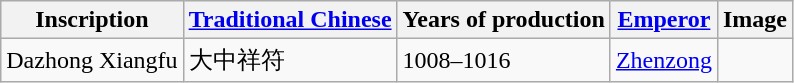<table class="wikitable">
<tr>
<th>Inscription</th>
<th><a href='#'>Traditional Chinese</a></th>
<th>Years of production</th>
<th><a href='#'>Emperor</a></th>
<th>Image</th>
</tr>
<tr>
<td>Dazhong Xiangfu</td>
<td>大中祥符</td>
<td>1008–1016</td>
<td><a href='#'>Zhenzong</a></td>
<td></td>
</tr>
</table>
